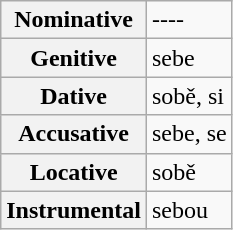<table class=wikitable>
<tr>
<th>Nominative</th>
<td>----</td>
</tr>
<tr>
<th>Genitive</th>
<td>sebe</td>
</tr>
<tr>
<th>Dative</th>
<td>sobě, si</td>
</tr>
<tr>
<th>Accusative</th>
<td>sebe, se</td>
</tr>
<tr>
<th>Locative</th>
<td>sobě</td>
</tr>
<tr>
<th>Instrumental</th>
<td>sebou</td>
</tr>
</table>
